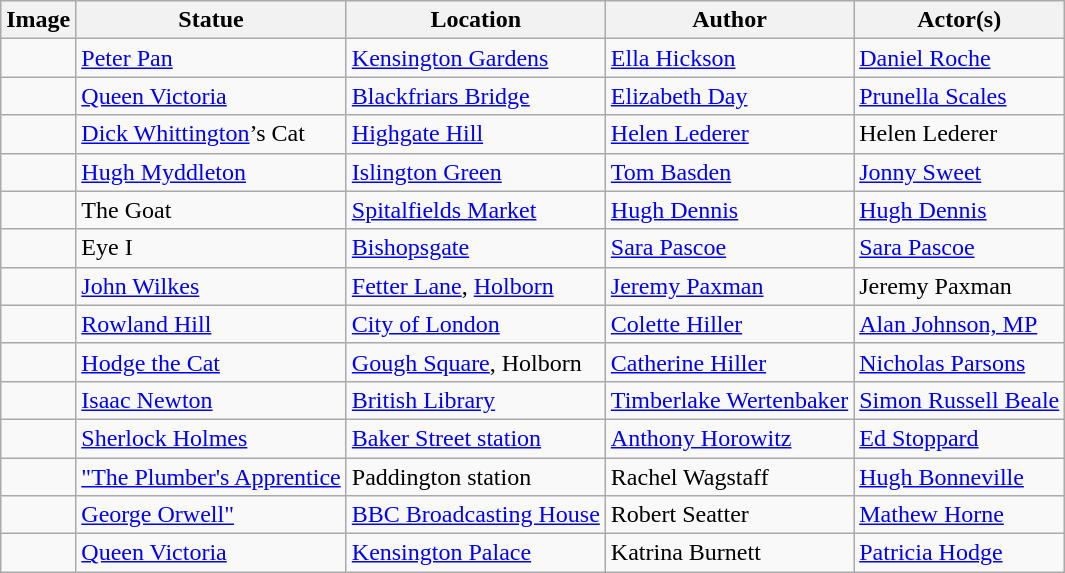<table class="wikitable">
<tr>
<th>Image</th>
<th>Statue</th>
<th>Location</th>
<th>Author</th>
<th>Actor(s)</th>
</tr>
<tr>
<td></td>
<td><a href='#'>Peter Pan</a></td>
<td><a href='#'>Kensington Gardens</a></td>
<td><a href='#'>Ella Hickson</a></td>
<td><a href='#'>Daniel Roche</a></td>
</tr>
<tr>
<td></td>
<td><a href='#'>Queen Victoria</a></td>
<td><a href='#'>Blackfriars Bridge</a></td>
<td><a href='#'>Elizabeth Day</a></td>
<td><a href='#'>Prunella Scales</a></td>
</tr>
<tr>
<td></td>
<td><a href='#'>Dick Whittington</a>’s Cat</td>
<td><a href='#'>Highgate Hill</a></td>
<td><a href='#'>Helen Lederer</a></td>
<td>Helen Lederer</td>
</tr>
<tr>
<td></td>
<td><a href='#'>Hugh Myddleton</a></td>
<td><a href='#'>Islington Green</a></td>
<td><a href='#'>Tom Basden</a></td>
<td><a href='#'>Jonny Sweet</a></td>
</tr>
<tr>
<td></td>
<td>The Goat</td>
<td><a href='#'>Spitalfields Market</a></td>
<td><a href='#'>Hugh Dennis</a></td>
<td><a href='#'>Hugh Dennis</a></td>
</tr>
<tr>
<td></td>
<td>Eye I</td>
<td><a href='#'>Bishopsgate</a></td>
<td><a href='#'>Sara Pascoe</a></td>
<td><a href='#'>Sara Pascoe</a></td>
</tr>
<tr>
<td></td>
<td><a href='#'>John Wilkes</a></td>
<td><a href='#'>Fetter Lane</a>, <a href='#'>Holborn</a></td>
<td><a href='#'>Jeremy Paxman</a></td>
<td>Jeremy Paxman</td>
</tr>
<tr>
<td></td>
<td><a href='#'>Rowland Hill</a></td>
<td><a href='#'>City of London</a></td>
<td><a href='#'>Colette Hiller</a></td>
<td><a href='#'>Alan Johnson, MP</a></td>
</tr>
<tr>
<td></td>
<td><a href='#'>Hodge the Cat</a></td>
<td><a href='#'>Gough Square</a>, Holborn</td>
<td><a href='#'>Catherine Hiller</a></td>
<td><a href='#'>Nicholas Parsons</a></td>
</tr>
<tr>
<td></td>
<td><a href='#'>Isaac Newton</a></td>
<td><a href='#'>British Library</a></td>
<td><a href='#'>Timberlake Wertenbaker</a></td>
<td><a href='#'>Simon Russell Beale</a></td>
</tr>
<tr>
<td></td>
<td><a href='#'>Sherlock Holmes</a></td>
<td><a href='#'>Baker Street station</a></td>
<td><a href='#'>Anthony Horowitz</a></td>
<td><a href='#'>Ed Stoppard</a></td>
</tr>
<tr>
<td></td>
<td><a href='#'>"The Plumber's Apprentice</a></td>
<td>Paddington station</td>
<td>Rachel Wagstaff</td>
<td><a href='#'>Hugh Bonneville</a></td>
</tr>
<tr>
<td></td>
<td><a href='#'>George Orwell"</a></td>
<td><a href='#'>BBC Broadcasting House</a></td>
<td>Robert Seatter</td>
<td><a href='#'>Mathew Horne</a></td>
</tr>
<tr>
<td></td>
<td><a href='#'>Queen Victoria</a></td>
<td><a href='#'>Kensington Palace</a></td>
<td>Katrina Burnett</td>
<td><a href='#'>Patricia Hodge</a></td>
</tr>
</table>
